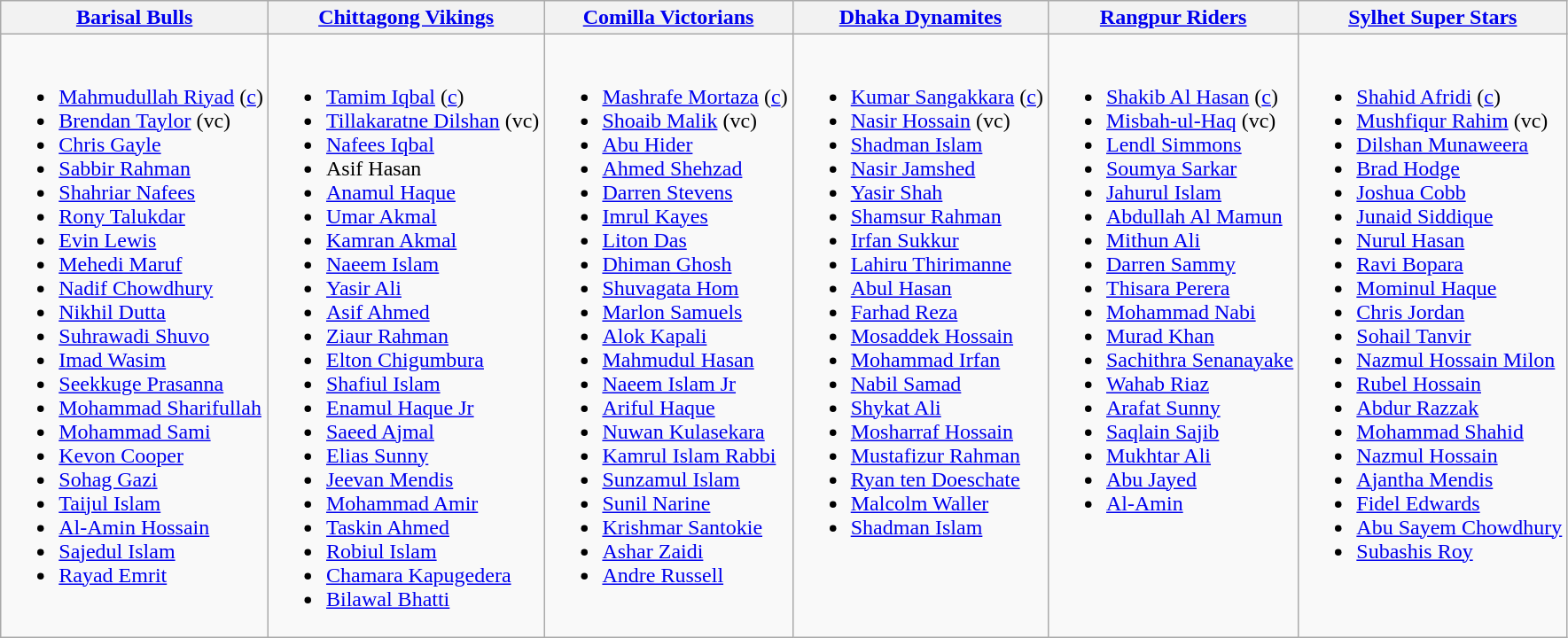<table class="wikitable">
<tr>
<th><a href='#'>Barisal Bulls</a></th>
<th><a href='#'>Chittagong Vikings</a></th>
<th><a href='#'>Comilla Victorians</a></th>
<th><a href='#'>Dhaka Dynamites</a></th>
<th><a href='#'>Rangpur Riders</a></th>
<th><a href='#'>Sylhet Super Stars</a></th>
</tr>
<tr>
<td valign=top><br><ul><li><a href='#'>Mahmudullah Riyad</a> (<a href='#'>c</a>)</li><li><a href='#'>Brendan Taylor</a> (vc)</li><li><a href='#'>Chris Gayle</a></li><li><a href='#'>Sabbir Rahman</a></li><li><a href='#'>Shahriar Nafees</a></li><li><a href='#'>Rony Talukdar</a></li><li><a href='#'>Evin Lewis</a></li><li><a href='#'>Mehedi Maruf</a></li><li><a href='#'>Nadif Chowdhury</a></li><li><a href='#'>Nikhil Dutta</a></li><li><a href='#'>Suhrawadi Shuvo</a></li><li><a href='#'>Imad Wasim</a></li><li><a href='#'>Seekkuge Prasanna</a></li><li><a href='#'>Mohammad Sharifullah</a></li><li><a href='#'>Mohammad Sami</a></li><li><a href='#'>Kevon Cooper</a></li><li><a href='#'>Sohag Gazi</a></li><li><a href='#'>Taijul Islam</a></li><li><a href='#'>Al-Amin Hossain</a></li><li><a href='#'>Sajedul Islam</a></li><li><a href='#'>Rayad Emrit</a></li></ul></td>
<td valign=top><br><ul><li><a href='#'>Tamim Iqbal</a> (<a href='#'>c</a>)</li><li><a href='#'>Tillakaratne Dilshan</a> (vc)</li><li><a href='#'>Nafees Iqbal</a></li><li>Asif Hasan</li><li><a href='#'>Anamul Haque</a></li><li><a href='#'>Umar Akmal</a></li><li><a href='#'>Kamran Akmal</a></li><li><a href='#'>Naeem Islam</a></li><li><a href='#'>Yasir Ali</a></li><li><a href='#'>Asif Ahmed</a></li><li><a href='#'>Ziaur Rahman</a></li><li><a href='#'>Elton Chigumbura</a></li><li><a href='#'>Shafiul Islam</a></li><li><a href='#'>Enamul Haque Jr</a></li><li><a href='#'>Saeed Ajmal</a></li><li><a href='#'>Elias Sunny</a></li><li><a href='#'>Jeevan Mendis</a></li><li><a href='#'>Mohammad Amir</a></li><li><a href='#'>Taskin Ahmed</a></li><li><a href='#'>Robiul Islam</a></li><li><a href='#'>Chamara Kapugedera</a></li><li><a href='#'>Bilawal Bhatti</a></li></ul></td>
<td valign=top><br><ul><li><a href='#'>Mashrafe Mortaza</a> (<a href='#'>c</a>)</li><li><a href='#'>Shoaib Malik</a> (vc)</li><li><a href='#'>Abu Hider</a></li><li><a href='#'>Ahmed Shehzad</a></li><li><a href='#'>Darren Stevens</a></li><li><a href='#'>Imrul Kayes</a></li><li><a href='#'>Liton Das</a></li><li><a href='#'>Dhiman Ghosh</a></li><li><a href='#'>Shuvagata Hom</a></li><li><a href='#'>Marlon Samuels</a></li><li><a href='#'>Alok Kapali</a></li><li><a href='#'>Mahmudul Hasan</a></li><li><a href='#'>Naeem Islam Jr</a></li><li><a href='#'>Ariful Haque</a></li><li><a href='#'>Nuwan Kulasekara</a></li><li><a href='#'>Kamrul Islam Rabbi</a></li><li><a href='#'>Sunzamul Islam</a></li><li><a href='#'>Sunil Narine</a></li><li><a href='#'>Krishmar Santokie</a></li><li><a href='#'>Ashar Zaidi</a></li><li><a href='#'>Andre Russell</a></li></ul></td>
<td valign=top><br><ul><li><a href='#'>Kumar Sangakkara</a> (<a href='#'>c</a>)</li><li><a href='#'>Nasir Hossain</a> (vc)</li><li><a href='#'>Shadman Islam</a></li><li><a href='#'>Nasir Jamshed</a></li><li><a href='#'>Yasir Shah</a></li><li><a href='#'>Shamsur Rahman</a></li><li><a href='#'>Irfan Sukkur</a></li><li><a href='#'>Lahiru Thirimanne</a></li><li><a href='#'>Abul Hasan</a></li><li><a href='#'>Farhad Reza</a></li><li><a href='#'>Mosaddek Hossain</a></li><li><a href='#'>Mohammad Irfan</a></li><li><a href='#'>Nabil Samad</a></li><li><a href='#'>Shykat Ali</a></li><li><a href='#'>Mosharraf Hossain</a></li><li><a href='#'>Mustafizur Rahman</a></li><li><a href='#'>Ryan ten Doeschate</a></li><li><a href='#'>Malcolm Waller</a></li><li><a href='#'>Shadman Islam</a></li></ul></td>
<td valign=top><br><ul><li><a href='#'>Shakib Al Hasan</a> (<a href='#'>c</a>)</li><li><a href='#'>Misbah-ul-Haq</a> (vc)</li><li><a href='#'>Lendl Simmons</a></li><li><a href='#'>Soumya Sarkar</a></li><li><a href='#'>Jahurul Islam</a></li><li><a href='#'>Abdullah Al Mamun</a></li><li><a href='#'>Mithun Ali</a></li><li><a href='#'>Darren Sammy</a></li><li><a href='#'>Thisara Perera</a></li><li><a href='#'>Mohammad Nabi</a></li><li><a href='#'>Murad Khan</a></li><li><a href='#'>Sachithra Senanayake</a></li><li><a href='#'>Wahab Riaz</a></li><li><a href='#'>Arafat Sunny</a></li><li><a href='#'>Saqlain Sajib</a></li><li><a href='#'>Mukhtar Ali</a></li><li><a href='#'>Abu Jayed</a></li><li><a href='#'>Al-Amin</a></li></ul></td>
<td valign=top><br><ul><li><a href='#'>Shahid Afridi</a> (<a href='#'>c</a>)</li><li><a href='#'>Mushfiqur Rahim</a> (vc)</li><li><a href='#'>Dilshan Munaweera</a></li><li><a href='#'>Brad Hodge</a></li><li><a href='#'>Joshua Cobb</a></li><li><a href='#'>Junaid Siddique</a></li><li><a href='#'>Nurul Hasan</a></li><li><a href='#'>Ravi Bopara</a></li><li><a href='#'>Mominul Haque</a></li><li><a href='#'>Chris Jordan</a></li><li><a href='#'>Sohail Tanvir</a></li><li><a href='#'>Nazmul Hossain Milon</a></li><li><a href='#'>Rubel Hossain</a></li><li><a href='#'>Abdur Razzak</a></li><li><a href='#'>Mohammad Shahid</a></li><li><a href='#'>Nazmul Hossain</a></li><li><a href='#'>Ajantha Mendis</a></li><li><a href='#'>Fidel Edwards</a></li><li><a href='#'>Abu Sayem Chowdhury</a></li><li><a href='#'>Subashis Roy</a></li></ul></td>
</tr>
</table>
